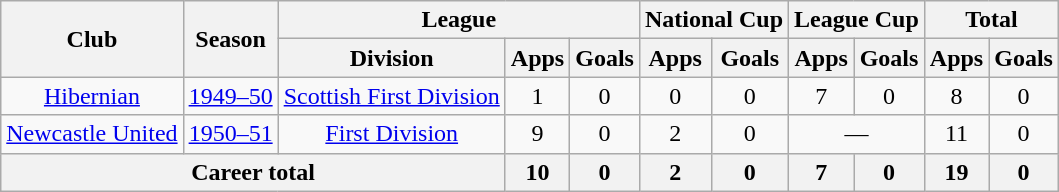<table class="wikitable" style="text-align: center;">
<tr>
<th rowspan="2">Club</th>
<th rowspan="2">Season</th>
<th colspan="3">League</th>
<th colspan="2">National Cup</th>
<th colspan="2">League Cup</th>
<th colspan="2">Total</th>
</tr>
<tr>
<th>Division</th>
<th>Apps</th>
<th>Goals</th>
<th>Apps</th>
<th>Goals</th>
<th>Apps</th>
<th>Goals</th>
<th>Apps</th>
<th>Goals</th>
</tr>
<tr>
<td><a href='#'>Hibernian</a></td>
<td><a href='#'>1949–50</a></td>
<td><a href='#'>Scottish First Division</a></td>
<td>1</td>
<td>0</td>
<td>0</td>
<td>0</td>
<td>7</td>
<td>0</td>
<td>8</td>
<td>0</td>
</tr>
<tr>
<td><a href='#'>Newcastle United</a></td>
<td><a href='#'>1950–51</a></td>
<td><a href='#'>First Division</a></td>
<td>9</td>
<td>0</td>
<td>2</td>
<td>0</td>
<td colspan="2">—</td>
<td>11</td>
<td>0</td>
</tr>
<tr>
<th colspan="3">Career total</th>
<th>10</th>
<th>0</th>
<th>2</th>
<th>0</th>
<th>7</th>
<th>0</th>
<th>19</th>
<th>0</th>
</tr>
</table>
